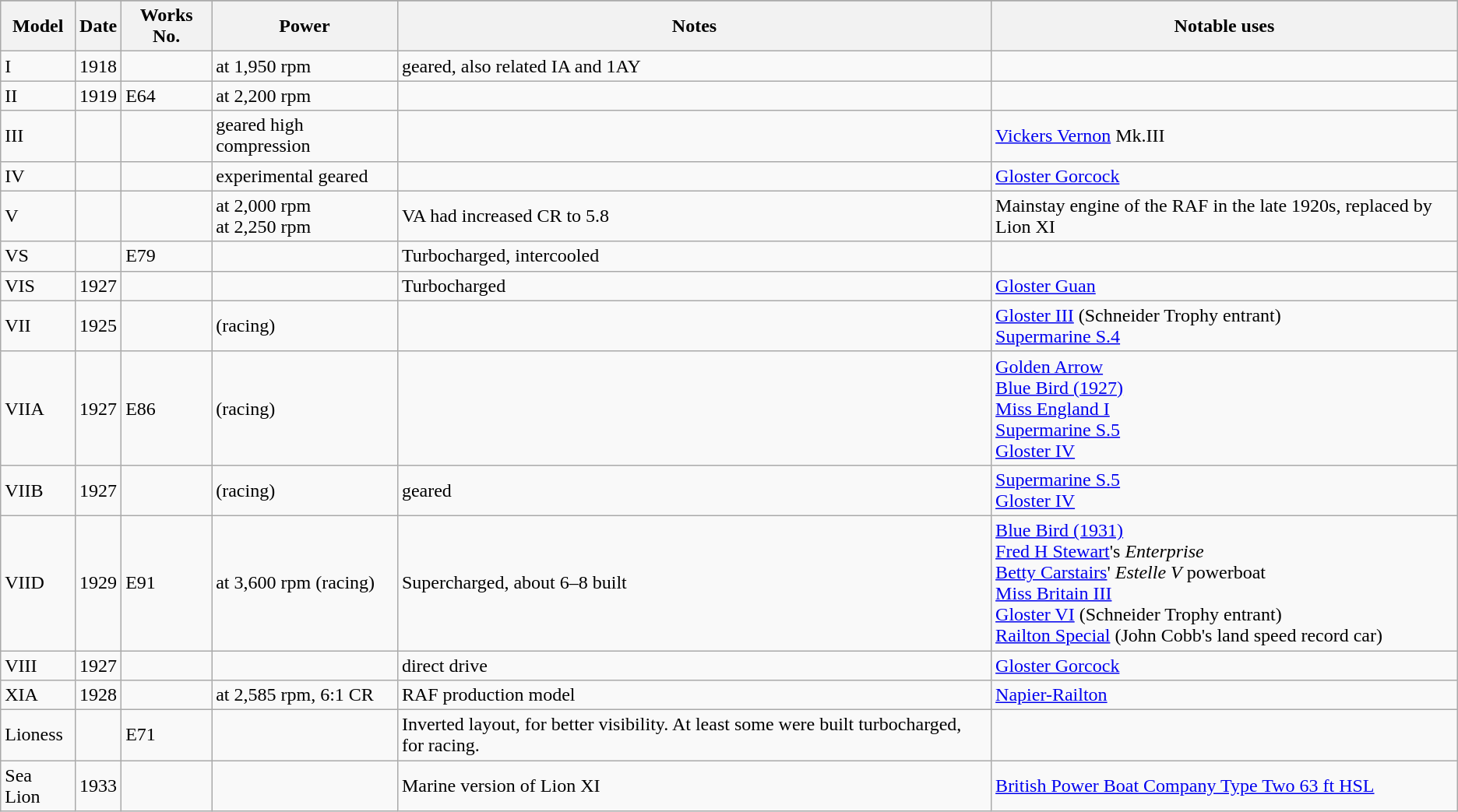<table class="wikitable">
<tr>
</tr>
<tr>
<th>Model</th>
<th>Date</th>
<th>Works No.</th>
<th>Power</th>
<th>Notes</th>
<th>Notable uses</th>
</tr>
<tr>
<td>I</td>
<td>1918</td>
<td></td>
<td> at 1,950 rpm</td>
<td>geared, also related IA and 1AY</td>
<td></td>
</tr>
<tr>
<td>II</td>
<td>1919</td>
<td>E64</td>
<td> at 2,200 rpm</td>
<td></td>
<td></td>
</tr>
<tr>
<td>III</td>
<td></td>
<td></td>
<td>geared high compression</td>
<td></td>
<td><a href='#'>Vickers Vernon</a> Mk.III</td>
</tr>
<tr>
<td>IV</td>
<td></td>
<td></td>
<td>experimental geared</td>
<td></td>
<td><a href='#'>Gloster Gorcock</a></td>
</tr>
<tr>
<td>V</td>
<td></td>
<td></td>
<td> at 2,000 rpm<br>  at 2,250 rpm</td>
<td>VA had increased CR to 5.8</td>
<td>Mainstay engine of the RAF in the late 1920s, replaced by Lion XI</td>
</tr>
<tr>
<td>VS</td>
<td></td>
<td>E79</td>
<td></td>
<td>Turbocharged, intercooled</td>
</tr>
<tr>
<td>VIS</td>
<td>1927</td>
<td></td>
<td></td>
<td>Turbocharged</td>
<td><a href='#'>Gloster Guan</a></td>
</tr>
<tr>
<td>VII</td>
<td>1925</td>
<td></td>
<td> (racing)</td>
<td></td>
<td><a href='#'>Gloster III</a> (Schneider Trophy entrant)<br><a href='#'>Supermarine S.4</a></td>
</tr>
<tr>
<td>VIIA</td>
<td>1927</td>
<td>E86</td>
<td> (racing)</td>
<td></td>
<td><a href='#'>Golden Arrow</a> <br><a href='#'>Blue Bird (1927)</a> <br><a href='#'>Miss England I</a> <br><a href='#'>Supermarine S.5</a><br><a href='#'>Gloster IV</a></td>
</tr>
<tr>
<td>VIIB</td>
<td>1927</td>
<td></td>
<td> (racing)</td>
<td>geared</td>
<td><a href='#'>Supermarine S.5</a><br><a href='#'>Gloster IV</a></td>
</tr>
<tr>
<td>VIID</td>
<td>1929</td>
<td>E91</td>
<td> at 3,600 rpm (racing)</td>
<td>Supercharged, about 6–8 built</td>
<td><a href='#'>Blue Bird (1931)</a> <br><a href='#'>Fred H Stewart</a>'s <em>Enterprise</em>  <br><a href='#'>Betty Carstairs</a>' <em>Estelle V</em> powerboat <br><a href='#'>Miss Britain III</a> <br><a href='#'>Gloster VI</a> (Schneider Trophy entrant)<br><a href='#'>Railton Special</a> (John Cobb's land speed record car)</td>
</tr>
<tr>
<td>VIII</td>
<td>1927</td>
<td></td>
<td></td>
<td>direct drive</td>
<td><a href='#'>Gloster Gorcock</a></td>
</tr>
<tr>
<td>XIA</td>
<td>1928</td>
<td></td>
<td> at 2,585 rpm, 6:1 CR</td>
<td>RAF production model</td>
<td><a href='#'>Napier-Railton</a></td>
</tr>
<tr>
<td>Lioness</td>
<td></td>
<td>E71</td>
<td></td>
<td>Inverted layout, for better visibility. At least some were built turbocharged, for racing.</td>
<td></td>
</tr>
<tr>
<td>Sea Lion</td>
<td>1933</td>
<td></td>
<td></td>
<td>Marine version of Lion XI</td>
<td><a href='#'>British Power Boat Company Type Two 63 ft HSL</a></td>
</tr>
</table>
